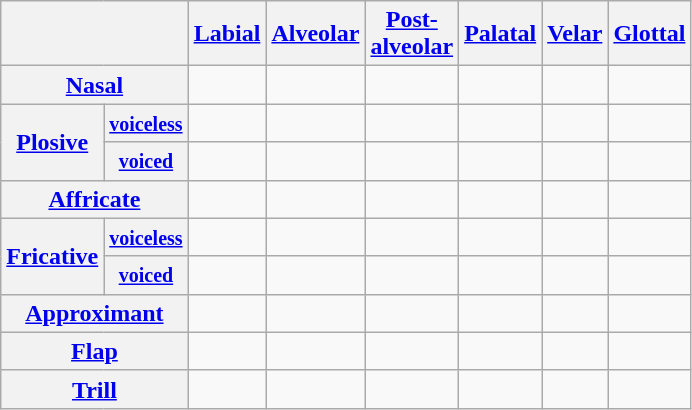<table class="wikitable" style=text-align:center>
<tr>
<th colspan=2></th>
<th><a href='#'>Labial</a></th>
<th><a href='#'>Alveolar</a></th>
<th><a href='#'>Post-<br>alveolar</a></th>
<th><a href='#'>Palatal</a></th>
<th><a href='#'>Velar</a></th>
<th><a href='#'>Glottal</a></th>
</tr>
<tr>
<th colspan=2><a href='#'>Nasal</a></th>
<td></td>
<td></td>
<td></td>
<td></td>
<td></td>
<td></td>
</tr>
<tr>
<th rowspan=2><a href='#'>Plosive</a></th>
<th><small><a href='#'>voiceless</a></small></th>
<td></td>
<td></td>
<td></td>
<td></td>
<td></td>
<td></td>
</tr>
<tr>
<th><small><a href='#'>voiced</a></small></th>
<td></td>
<td></td>
<td></td>
<td></td>
<td></td>
<td></td>
</tr>
<tr>
<th colspan=2><a href='#'>Affricate</a></th>
<td></td>
<td></td>
<td></td>
<td></td>
<td></td>
<td></td>
</tr>
<tr>
<th rowspan=2><a href='#'>Fricative</a></th>
<th><small><a href='#'>voiceless</a></small></th>
<td></td>
<td></td>
<td></td>
<td></td>
<td></td>
<td></td>
</tr>
<tr>
<th><small><a href='#'>voiced</a></small></th>
<td></td>
<td></td>
<td></td>
<td></td>
<td></td>
<td></td>
</tr>
<tr>
<th colspan=2><a href='#'>Approximant</a></th>
<td></td>
<td></td>
<td></td>
<td></td>
<td></td>
<td></td>
</tr>
<tr>
<th colspan=2><a href='#'>Flap</a></th>
<td></td>
<td></td>
<td></td>
<td></td>
<td></td>
<td></td>
</tr>
<tr>
<th colspan=2><a href='#'>Trill</a></th>
<td></td>
<td></td>
<td></td>
<td></td>
<td></td>
<td></td>
</tr>
</table>
